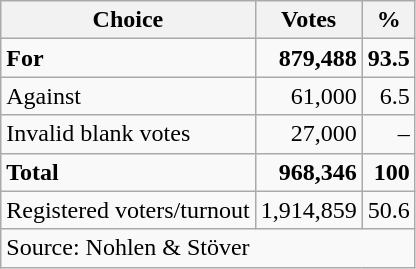<table class=wikitable style=text-align:right>
<tr>
<th>Choice</th>
<th>Votes</th>
<th>%</th>
</tr>
<tr>
<td align=left><strong>For</strong></td>
<td><strong>879,488</strong></td>
<td><strong>93.5</strong></td>
</tr>
<tr>
<td align=left>Against</td>
<td>61,000</td>
<td>6.5</td>
</tr>
<tr>
<td align=left>Invalid blank votes</td>
<td>27,000</td>
<td>–</td>
</tr>
<tr>
<td align=left><strong>Total</strong></td>
<td><strong>968,346</strong></td>
<td><strong>100</strong></td>
</tr>
<tr>
<td align=left>Registered voters/turnout</td>
<td>1,914,859</td>
<td>50.6</td>
</tr>
<tr>
<td align=left colspan=3>Source: Nohlen & Stöver</td>
</tr>
</table>
